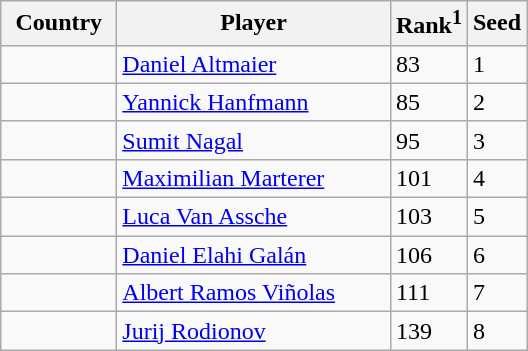<table class="sortable wikitable">
<tr>
<th width="70">Country</th>
<th width="175">Player</th>
<th>Rank<sup>1</sup></th>
<th>Seed</th>
</tr>
<tr>
<td></td>
<td><a href='#'>Daniel Altmaier</a></td>
<td>83</td>
<td>1</td>
</tr>
<tr>
<td></td>
<td><a href='#'>Yannick Hanfmann</a></td>
<td>85</td>
<td>2</td>
</tr>
<tr>
<td></td>
<td><a href='#'>Sumit Nagal</a></td>
<td>95</td>
<td>3</td>
</tr>
<tr>
<td></td>
<td><a href='#'>Maximilian Marterer</a></td>
<td>101</td>
<td>4</td>
</tr>
<tr>
<td></td>
<td><a href='#'>Luca Van Assche</a></td>
<td>103</td>
<td>5</td>
</tr>
<tr>
<td></td>
<td><a href='#'>Daniel Elahi Galán</a></td>
<td>106</td>
<td>6</td>
</tr>
<tr>
<td></td>
<td><a href='#'>Albert Ramos Viñolas</a></td>
<td>111</td>
<td>7</td>
</tr>
<tr>
<td></td>
<td><a href='#'>Jurij Rodionov</a></td>
<td>139</td>
<td>8</td>
</tr>
</table>
